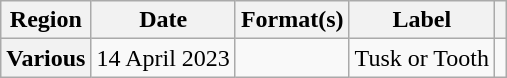<table class="wikitable plainrowheaders">
<tr>
<th scope="col">Region</th>
<th scope="col">Date</th>
<th scope="col">Format(s)</th>
<th scope="col">Label</th>
<th scope="col"></th>
</tr>
<tr>
<th>Various</th>
<td>14 April 2023</td>
<td></td>
<td>Tusk or Tooth</td>
<td style="text-align:center;"></td>
</tr>
</table>
